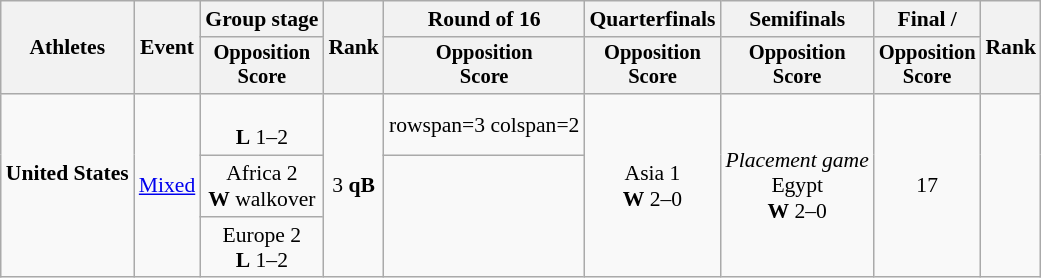<table class=wikitable style="font-size:90%">
<tr>
<th rowspan="2">Athletes</th>
<th rowspan="2">Event</th>
<th>Group stage</th>
<th rowspan="2">Rank</th>
<th>Round of 16</th>
<th>Quarterfinals</th>
<th>Semifinals</th>
<th>Final / </th>
<th rowspan=2>Rank</th>
</tr>
<tr style="font-size:95%">
<th>Opposition<br>Score</th>
<th>Opposition<br>Score</th>
<th>Opposition<br>Score</th>
<th>Opposition<br>Score</th>
<th>Opposition<br>Score</th>
</tr>
<tr align=center>
<td align=left rowspan=3><strong>United States</strong><br><br></td>
<td align=left rowspan=3><a href='#'>Mixed</a></td>
<td><br><strong>L</strong> 1–2</td>
<td rowspan=3>3 <strong>qB</strong></td>
<td>rowspan=3 colspan=2 </td>
<td rowspan=3>Asia 1<br><strong>W</strong> 2–0</td>
<td rowspan=3><em>Placement game</em><br>Egypt<br><strong>W</strong> 2–0</td>
<td rowspan=3>17</td>
</tr>
<tr align=center>
<td>Africa 2<br><strong>W</strong> walkover</td>
</tr>
<tr align=center>
<td>Europe 2<br><strong>L</strong> 1–2</td>
</tr>
</table>
